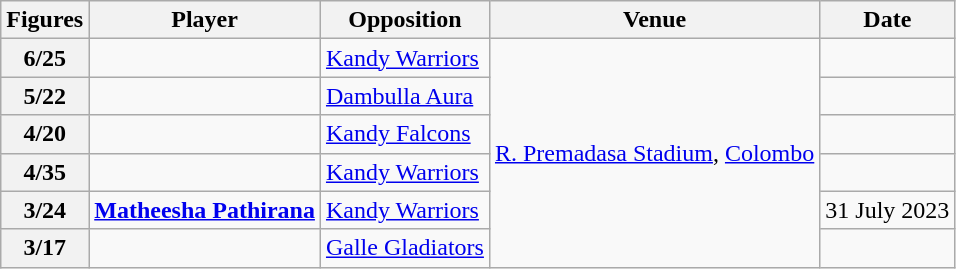<table class="wikitable">
<tr>
<th>Figures</th>
<th>Player</th>
<th>Opposition</th>
<th>Venue</th>
<th>Date</th>
</tr>
<tr>
<th>6/25</th>
<td></td>
<td><a href='#'>Kandy Warriors</a></td>
<td rowspan="6"><a href='#'>R. Premadasa Stadium</a>, <a href='#'>Colombo</a></td>
<td></td>
</tr>
<tr>
<th>5/22</th>
<td></td>
<td><a href='#'>Dambulla Aura</a></td>
<td></td>
</tr>
<tr>
<th>4/20</th>
<td></td>
<td><a href='#'>Kandy Falcons</a></td>
<td></td>
</tr>
<tr>
<th>4/35</th>
<td></td>
<td><a href='#'>Kandy Warriors</a></td>
<td></td>
</tr>
<tr>
<th>3/24</th>
<td><strong><a href='#'>Matheesha Pathirana</a></strong></td>
<td><a href='#'>Kandy Warriors</a></td>
<td>31 July 2023</td>
</tr>
<tr>
<th>3/17</th>
<td></td>
<td><a href='#'>Galle Gladiators</a></td>
<td></td>
</tr>
</table>
